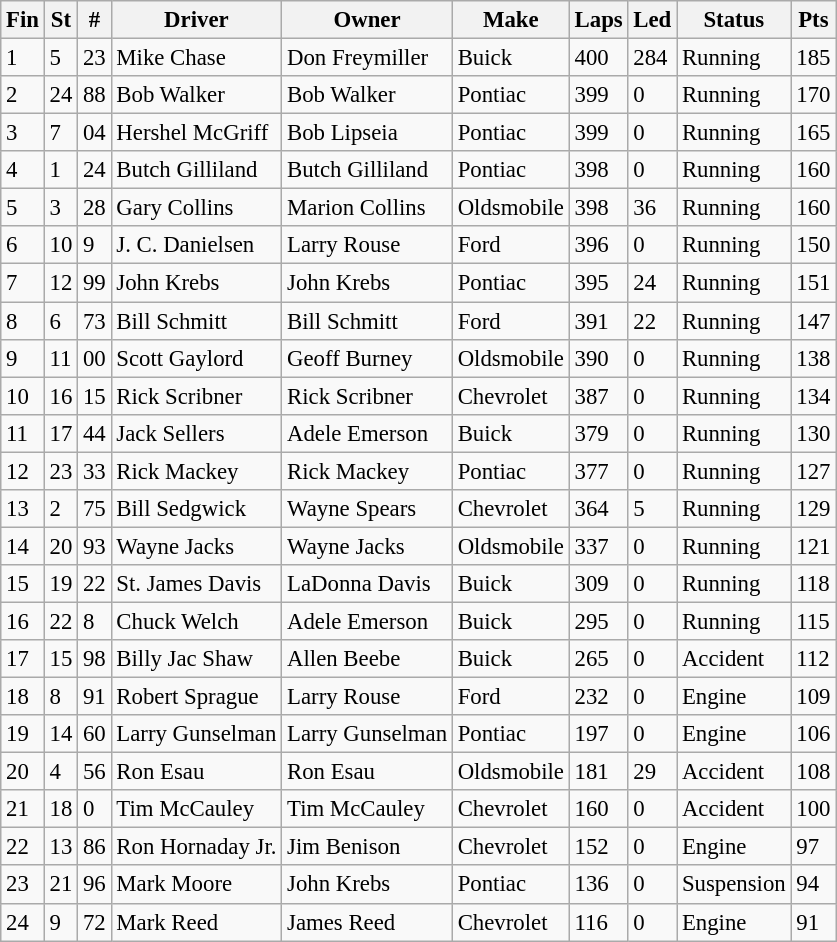<table class="wikitable" style="font-size: 95%;">
<tr>
<th>Fin</th>
<th>St</th>
<th>#</th>
<th>Driver</th>
<th>Owner</th>
<th>Make</th>
<th>Laps</th>
<th>Led</th>
<th>Status</th>
<th>Pts</th>
</tr>
<tr>
<td>1</td>
<td>5</td>
<td>23</td>
<td>Mike Chase</td>
<td>Don Freymiller</td>
<td>Buick</td>
<td>400</td>
<td>284</td>
<td>Running</td>
<td>185</td>
</tr>
<tr>
<td>2</td>
<td>24</td>
<td>88</td>
<td>Bob Walker</td>
<td>Bob Walker</td>
<td>Pontiac</td>
<td>399</td>
<td>0</td>
<td>Running</td>
<td>170</td>
</tr>
<tr>
<td>3</td>
<td>7</td>
<td>04</td>
<td>Hershel McGriff</td>
<td>Bob Lipseia</td>
<td>Pontiac</td>
<td>399</td>
<td>0</td>
<td>Running</td>
<td>165</td>
</tr>
<tr>
<td>4</td>
<td>1</td>
<td>24</td>
<td>Butch Gilliland</td>
<td>Butch Gilliland</td>
<td>Pontiac</td>
<td>398</td>
<td>0</td>
<td>Running</td>
<td>160</td>
</tr>
<tr>
<td>5</td>
<td>3</td>
<td>28</td>
<td>Gary Collins</td>
<td>Marion Collins</td>
<td>Oldsmobile</td>
<td>398</td>
<td>36</td>
<td>Running</td>
<td>160</td>
</tr>
<tr>
<td>6</td>
<td>10</td>
<td>9</td>
<td>J. C. Danielsen</td>
<td>Larry Rouse</td>
<td>Ford</td>
<td>396</td>
<td>0</td>
<td>Running</td>
<td>150</td>
</tr>
<tr>
<td>7</td>
<td>12</td>
<td>99</td>
<td>John Krebs</td>
<td>John Krebs</td>
<td>Pontiac</td>
<td>395</td>
<td>24</td>
<td>Running</td>
<td>151</td>
</tr>
<tr>
<td>8</td>
<td>6</td>
<td>73</td>
<td>Bill Schmitt</td>
<td>Bill Schmitt</td>
<td>Ford</td>
<td>391</td>
<td>22</td>
<td>Running</td>
<td>147</td>
</tr>
<tr>
<td>9</td>
<td>11</td>
<td>00</td>
<td>Scott Gaylord</td>
<td>Geoff Burney</td>
<td>Oldsmobile</td>
<td>390</td>
<td>0</td>
<td>Running</td>
<td>138</td>
</tr>
<tr>
<td>10</td>
<td>16</td>
<td>15</td>
<td>Rick Scribner</td>
<td>Rick Scribner</td>
<td>Chevrolet</td>
<td>387</td>
<td>0</td>
<td>Running</td>
<td>134</td>
</tr>
<tr>
<td>11</td>
<td>17</td>
<td>44</td>
<td>Jack Sellers</td>
<td>Adele Emerson</td>
<td>Buick</td>
<td>379</td>
<td>0</td>
<td>Running</td>
<td>130</td>
</tr>
<tr>
<td>12</td>
<td>23</td>
<td>33</td>
<td>Rick Mackey</td>
<td>Rick Mackey</td>
<td>Pontiac</td>
<td>377</td>
<td>0</td>
<td>Running</td>
<td>127</td>
</tr>
<tr>
<td>13</td>
<td>2</td>
<td>75</td>
<td>Bill Sedgwick</td>
<td>Wayne Spears</td>
<td>Chevrolet</td>
<td>364</td>
<td>5</td>
<td>Running</td>
<td>129</td>
</tr>
<tr>
<td>14</td>
<td>20</td>
<td>93</td>
<td>Wayne Jacks</td>
<td>Wayne Jacks</td>
<td>Oldsmobile</td>
<td>337</td>
<td>0</td>
<td>Running</td>
<td>121</td>
</tr>
<tr>
<td>15</td>
<td>19</td>
<td>22</td>
<td>St. James Davis</td>
<td>LaDonna Davis</td>
<td>Buick</td>
<td>309</td>
<td>0</td>
<td>Running</td>
<td>118</td>
</tr>
<tr>
<td>16</td>
<td>22</td>
<td>8</td>
<td>Chuck Welch</td>
<td>Adele Emerson</td>
<td>Buick</td>
<td>295</td>
<td>0</td>
<td>Running</td>
<td>115</td>
</tr>
<tr>
<td>17</td>
<td>15</td>
<td>98</td>
<td>Billy Jac Shaw</td>
<td>Allen Beebe</td>
<td>Buick</td>
<td>265</td>
<td>0</td>
<td>Accident</td>
<td>112</td>
</tr>
<tr>
<td>18</td>
<td>8</td>
<td>91</td>
<td>Robert Sprague</td>
<td>Larry Rouse</td>
<td>Ford</td>
<td>232</td>
<td>0</td>
<td>Engine</td>
<td>109</td>
</tr>
<tr>
<td>19</td>
<td>14</td>
<td>60</td>
<td>Larry Gunselman</td>
<td>Larry Gunselman</td>
<td>Pontiac</td>
<td>197</td>
<td>0</td>
<td>Engine</td>
<td>106</td>
</tr>
<tr>
<td>20</td>
<td>4</td>
<td>56</td>
<td>Ron Esau</td>
<td>Ron Esau</td>
<td>Oldsmobile</td>
<td>181</td>
<td>29</td>
<td>Accident</td>
<td>108</td>
</tr>
<tr>
<td>21</td>
<td>18</td>
<td>0</td>
<td>Tim McCauley</td>
<td>Tim McCauley</td>
<td>Chevrolet</td>
<td>160</td>
<td>0</td>
<td>Accident</td>
<td>100</td>
</tr>
<tr>
<td>22</td>
<td>13</td>
<td>86</td>
<td>Ron Hornaday Jr.</td>
<td>Jim Benison</td>
<td>Chevrolet</td>
<td>152</td>
<td>0</td>
<td>Engine</td>
<td>97</td>
</tr>
<tr>
<td>23</td>
<td>21</td>
<td>96</td>
<td>Mark Moore</td>
<td>John Krebs</td>
<td>Pontiac</td>
<td>136</td>
<td>0</td>
<td>Suspension</td>
<td>94</td>
</tr>
<tr>
<td>24</td>
<td>9</td>
<td>72</td>
<td>Mark Reed</td>
<td>James Reed</td>
<td>Chevrolet</td>
<td>116</td>
<td>0</td>
<td>Engine</td>
<td>91</td>
</tr>
</table>
